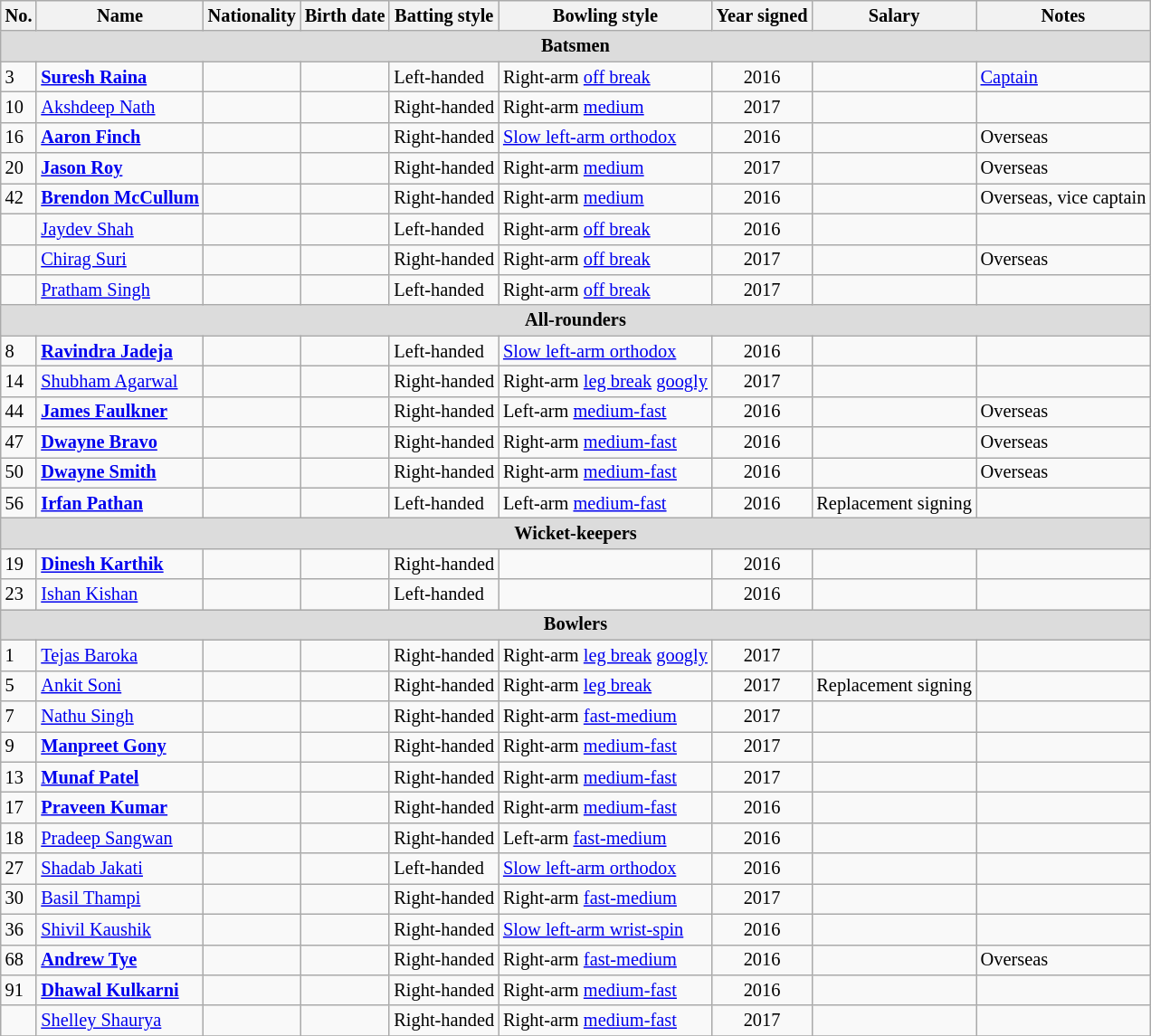<table class="wikitable"  style="font-size:85%;">
<tr>
<th style="text-align:center;">No.</th>
<th style="text-align:center;">Name</th>
<th style="text-align:center;">Nationality</th>
<th style="text-align:center;">Birth date</th>
<th style="text-align:center;">Batting style</th>
<th style="text-align:center;">Bowling style</th>
<th style="text-align:center;">Year signed</th>
<th style="text-align:center;">Salary</th>
<th style="text-align:center;">Notes</th>
</tr>
<tr>
<th colspan="9"  style="background:#dcdcdc; text-align:center;">Batsmen</th>
</tr>
<tr>
<td>3</td>
<td><strong><a href='#'>Suresh Raina</a></strong></td>
<td></td>
<td></td>
<td>Left-handed</td>
<td>Right-arm <a href='#'>off break</a></td>
<td style="text-align:center;">2016</td>
<td style="text-align:right;"></td>
<td><a href='#'>Captain</a></td>
</tr>
<tr>
<td>10</td>
<td><a href='#'>Akshdeep Nath</a></td>
<td></td>
<td></td>
<td>Right-handed</td>
<td>Right-arm <a href='#'>medium</a></td>
<td style="text-align:center;">2017</td>
<td style="text-align:right;"></td>
<td></td>
</tr>
<tr>
<td>16</td>
<td><strong><a href='#'>Aaron Finch</a></strong></td>
<td></td>
<td></td>
<td>Right-handed</td>
<td><a href='#'>Slow left-arm orthodox</a></td>
<td style="text-align:center;">2016</td>
<td style="text-align:right;"></td>
<td>Overseas</td>
</tr>
<tr>
<td>20</td>
<td><strong><a href='#'>Jason Roy</a></strong></td>
<td></td>
<td></td>
<td>Right-handed</td>
<td>Right-arm <a href='#'>medium</a></td>
<td style="text-align:center;">2017</td>
<td style="text-align:right;"></td>
<td>Overseas</td>
</tr>
<tr>
<td>42</td>
<td><strong><a href='#'>Brendon McCullum</a></strong></td>
<td></td>
<td></td>
<td>Right-handed</td>
<td>Right-arm <a href='#'>medium</a></td>
<td style="text-align:center;">2016</td>
<td style="text-align:right;"></td>
<td>Overseas, vice captain</td>
</tr>
<tr>
<td></td>
<td><a href='#'>Jaydev Shah</a></td>
<td></td>
<td></td>
<td>Left-handed</td>
<td>Right-arm <a href='#'>off break</a></td>
<td style="text-align:center;">2016</td>
<td style="text-align:right;"></td>
<td></td>
</tr>
<tr>
<td></td>
<td><a href='#'>Chirag Suri</a></td>
<td></td>
<td></td>
<td>Right-handed</td>
<td>Right-arm <a href='#'>off break</a></td>
<td style="text-align:center;">2017</td>
<td style="text-align:right;"></td>
<td>Overseas</td>
</tr>
<tr>
<td></td>
<td><a href='#'>Pratham Singh</a></td>
<td></td>
<td></td>
<td>Left-handed</td>
<td>Right-arm <a href='#'>off break</a></td>
<td style="text-align:center;">2017</td>
<td style="text-align:right;"></td>
<td></td>
</tr>
<tr>
<th colspan="9"  style="background:#dcdcdc; text-align:center;">All-rounders</th>
</tr>
<tr>
<td>8</td>
<td><strong><a href='#'>Ravindra Jadeja</a></strong></td>
<td></td>
<td></td>
<td>Left-handed</td>
<td><a href='#'>Slow left-arm orthodox</a></td>
<td style="text-align:center;">2016</td>
<td style="text-align:right;"></td>
<td></td>
</tr>
<tr>
<td>14</td>
<td><a href='#'>Shubham Agarwal</a></td>
<td></td>
<td></td>
<td>Right-handed</td>
<td>Right-arm <a href='#'>leg break</a> <a href='#'>googly</a></td>
<td style="text-align:center;">2017</td>
<td style="text-align:right;"></td>
<td></td>
</tr>
<tr>
<td>44</td>
<td><strong><a href='#'>James Faulkner</a></strong></td>
<td></td>
<td></td>
<td>Right-handed</td>
<td>Left-arm <a href='#'>medium-fast</a></td>
<td style="text-align:center;">2016</td>
<td style="text-align:right;"></td>
<td>Overseas</td>
</tr>
<tr>
<td>47</td>
<td><strong><a href='#'>Dwayne Bravo</a></strong></td>
<td></td>
<td></td>
<td>Right-handed</td>
<td>Right-arm <a href='#'>medium-fast</a></td>
<td style="text-align:center;">2016</td>
<td style="text-align:right;"></td>
<td>Overseas</td>
</tr>
<tr>
<td>50</td>
<td><strong><a href='#'>Dwayne Smith</a></strong></td>
<td></td>
<td></td>
<td>Right-handed</td>
<td>Right-arm <a href='#'>medium-fast</a></td>
<td style="text-align:center;">2016</td>
<td style="text-align:right;"></td>
<td>Overseas</td>
</tr>
<tr>
<td>56</td>
<td><strong><a href='#'>Irfan Pathan</a></strong></td>
<td></td>
<td></td>
<td>Left-handed</td>
<td>Left-arm <a href='#'>medium-fast</a></td>
<td style="text-align:center;">2016</td>
<td style="text-align:right;">Replacement signing</td>
<td></td>
</tr>
<tr>
<th colspan="9"  style="background:#dcdcdc; text-align:center;">Wicket-keepers</th>
</tr>
<tr>
<td>19</td>
<td><strong><a href='#'>Dinesh Karthik</a></strong></td>
<td></td>
<td></td>
<td>Right-handed</td>
<td></td>
<td style="text-align:center;">2016</td>
<td style="text-align:right;"></td>
<td></td>
</tr>
<tr>
<td>23</td>
<td><a href='#'>Ishan Kishan</a></td>
<td></td>
<td></td>
<td>Left-handed</td>
<td></td>
<td style="text-align:center;">2016</td>
<td style="text-align:right;"></td>
<td></td>
</tr>
<tr>
<th colspan="9"  style="background:#dcdcdc; text-align:center;">Bowlers</th>
</tr>
<tr>
<td>1</td>
<td><a href='#'>Tejas Baroka</a></td>
<td></td>
<td></td>
<td>Right-handed</td>
<td>Right-arm <a href='#'>leg break</a> <a href='#'>googly</a></td>
<td style="text-align:center;">2017</td>
<td style="text-align:right;"></td>
<td></td>
</tr>
<tr>
<td>5</td>
<td><a href='#'>Ankit Soni</a></td>
<td></td>
<td></td>
<td>Right-handed</td>
<td>Right-arm <a href='#'>leg break</a></td>
<td style="text-align:center;">2017</td>
<td style="text-align:right;">Replacement signing</td>
<td></td>
</tr>
<tr>
<td>7</td>
<td><a href='#'>Nathu Singh</a></td>
<td></td>
<td></td>
<td>Right-handed</td>
<td>Right-arm <a href='#'>fast-medium</a></td>
<td style="text-align:center;">2017</td>
<td style="text-align:right;"></td>
<td></td>
</tr>
<tr>
<td>9</td>
<td><strong><a href='#'>Manpreet Gony</a></strong></td>
<td></td>
<td></td>
<td>Right-handed</td>
<td>Right-arm <a href='#'>medium-fast</a></td>
<td style="text-align:center;">2017</td>
<td style="text-align:right;"></td>
<td></td>
</tr>
<tr>
<td>13</td>
<td><strong><a href='#'>Munaf Patel</a></strong></td>
<td></td>
<td></td>
<td>Right-handed</td>
<td>Right-arm <a href='#'>medium-fast</a></td>
<td style="text-align:center;">2017</td>
<td style="text-align:right;"></td>
<td></td>
</tr>
<tr>
<td>17</td>
<td><strong><a href='#'>Praveen Kumar</a></strong></td>
<td></td>
<td></td>
<td>Right-handed</td>
<td>Right-arm <a href='#'>medium-fast</a></td>
<td style="text-align:center;">2016</td>
<td style="text-align:right;"></td>
<td></td>
</tr>
<tr>
<td>18</td>
<td><a href='#'>Pradeep Sangwan</a></td>
<td></td>
<td></td>
<td>Right-handed</td>
<td>Left-arm <a href='#'>fast-medium</a></td>
<td style="text-align:center;">2016</td>
<td style="text-align:right;"></td>
<td></td>
</tr>
<tr>
<td>27</td>
<td><a href='#'>Shadab Jakati</a></td>
<td></td>
<td></td>
<td>Left-handed</td>
<td><a href='#'>Slow left-arm orthodox</a></td>
<td style="text-align:center;">2016</td>
<td style="text-align:right;"></td>
<td></td>
</tr>
<tr>
<td>30</td>
<td><a href='#'>Basil Thampi</a></td>
<td></td>
<td></td>
<td>Right-handed</td>
<td>Right-arm <a href='#'>fast-medium</a></td>
<td style="text-align:center;">2017</td>
<td style="text-align:right;"></td>
<td></td>
</tr>
<tr>
<td>36</td>
<td><a href='#'>Shivil Kaushik</a></td>
<td></td>
<td></td>
<td>Right-handed</td>
<td><a href='#'>Slow left-arm wrist-spin</a></td>
<td style="text-align:center;">2016</td>
<td style="text-align:right;"></td>
<td></td>
</tr>
<tr>
<td>68</td>
<td><strong><a href='#'>Andrew Tye</a></strong></td>
<td></td>
<td></td>
<td>Right-handed</td>
<td>Right-arm <a href='#'>fast-medium</a></td>
<td style="text-align:center;">2016</td>
<td style="text-align:right;"></td>
<td>Overseas</td>
</tr>
<tr>
<td>91</td>
<td><strong><a href='#'>Dhawal Kulkarni</a></strong></td>
<td></td>
<td></td>
<td>Right-handed</td>
<td>Right-arm <a href='#'>medium-fast</a></td>
<td style="text-align:center;">2016</td>
<td style="text-align:right;"></td>
<td></td>
</tr>
<tr>
<td></td>
<td><a href='#'>Shelley Shaurya</a></td>
<td></td>
<td></td>
<td>Right-handed</td>
<td>Right-arm <a href='#'>medium-fast</a></td>
<td style="text-align:center;">2017</td>
<td style="text-align:right;"></td>
<td></td>
</tr>
<tr>
</tr>
</table>
